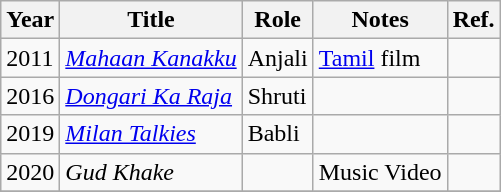<table class="wikitable sortable">
<tr>
<th>Year</th>
<th>Title</th>
<th>Role</th>
<th>Notes</th>
<th>Ref.</th>
</tr>
<tr>
<td>2011</td>
<td><em><a href='#'>Mahaan Kanakku</a></em></td>
<td>Anjali</td>
<td><a href='#'>Tamil</a> film</td>
<td></td>
</tr>
<tr>
<td>2016</td>
<td><em><a href='#'>Dongari Ka Raja</a></em></td>
<td>Shruti</td>
<td></td>
<td></td>
</tr>
<tr>
<td>2019</td>
<td><em><a href='#'>Milan Talkies</a></em></td>
<td>Babli</td>
<td></td>
<td></td>
</tr>
<tr>
<td>2020</td>
<td><em>Gud Khake</em></td>
<td></td>
<td>Music Video</td>
<td></td>
</tr>
<tr>
</tr>
</table>
